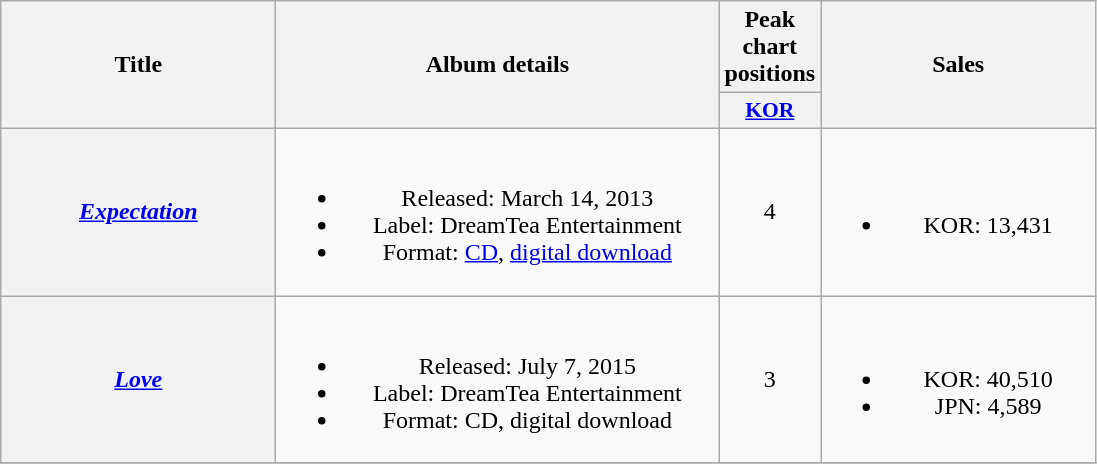<table class="wikitable plainrowheaders" style="text-align:center;">
<tr>
<th scope="col" rowspan="2" style="width:11em;">Title</th>
<th scope="col" rowspan="2" style="width:18em;">Album details</th>
<th scope="col" colspan="1">Peak chart positions</th>
<th scope="col" rowspan="2" style="width:11em;">Sales</th>
</tr>
<tr>
<th scope="col" style="width:3em;font-size:90%"><a href='#'>KOR</a><br></th>
</tr>
<tr>
<th scope="row"><em><a href='#'>Expectation</a></em></th>
<td><br><ul><li>Released: March 14, 2013</li><li>Label: DreamTea Entertainment</li><li>Format: <a href='#'>CD</a>, <a href='#'>digital download</a></li></ul></td>
<td>4</td>
<td><br><ul><li>KOR: 13,431</li></ul></td>
</tr>
<tr>
<th scope="row"><em><a href='#'>Love</a></em></th>
<td><br><ul><li>Released: July 7, 2015</li><li>Label: DreamTea Entertainment</li><li>Format: CD, digital download</li></ul></td>
<td>3</td>
<td><br><ul><li>KOR: 40,510</li><li>JPN: 4,589</li></ul></td>
</tr>
<tr>
</tr>
</table>
